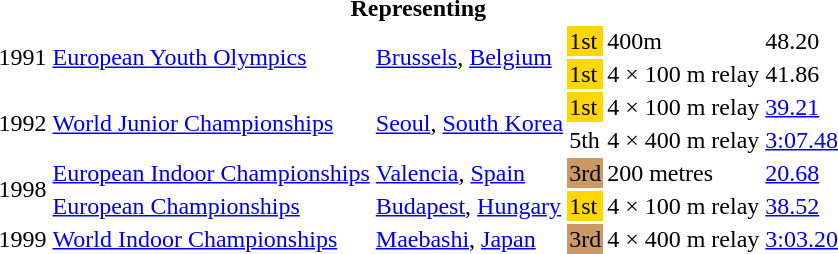<table>
<tr>
<th colspan="6">Representing </th>
</tr>
<tr>
<td rowspan=2>1991</td>
<td rowspan=2><a href='#'>European Youth Olympics</a></td>
<td rowspan=2><a href='#'>Brussels</a>, <a href='#'>Belgium</a></td>
<td style="background:gold;">1st</td>
<td>400m</td>
<td>48.20</td>
</tr>
<tr>
<td style="background:gold;">1st</td>
<td>4 × 100 m relay</td>
<td>41.86</td>
</tr>
<tr>
<td rowspan=2>1992</td>
<td rowspan=2><a href='#'>World Junior Championships</a></td>
<td rowspan=2><a href='#'>Seoul</a>, <a href='#'>South Korea</a></td>
<td bgcolor=gold>1st</td>
<td>4 × 100 m relay</td>
<td><a href='#'>39.21</a></td>
</tr>
<tr>
<td>5th</td>
<td>4 × 400 m relay</td>
<td><a href='#'>3:07.48</a></td>
</tr>
<tr>
<td rowspan=2>1998</td>
<td><a href='#'>European Indoor Championships</a></td>
<td><a href='#'>Valencia</a>, <a href='#'>Spain</a></td>
<td style="background:#cc9966;">3rd</td>
<td>200 metres</td>
<td><a href='#'>20.68</a></td>
</tr>
<tr>
<td><a href='#'>European Championships</a></td>
<td><a href='#'>Budapest</a>, <a href='#'>Hungary</a></td>
<td style="background:gold;">1st</td>
<td>4 × 100 m relay</td>
<td><a href='#'>38.52</a></td>
</tr>
<tr>
<td>1999</td>
<td><a href='#'>World Indoor Championships</a></td>
<td><a href='#'>Maebashi</a>, <a href='#'>Japan</a></td>
<td style="background:#cc9966;">3rd</td>
<td>4 × 400 m relay</td>
<td><a href='#'>3:03.20</a></td>
</tr>
</table>
